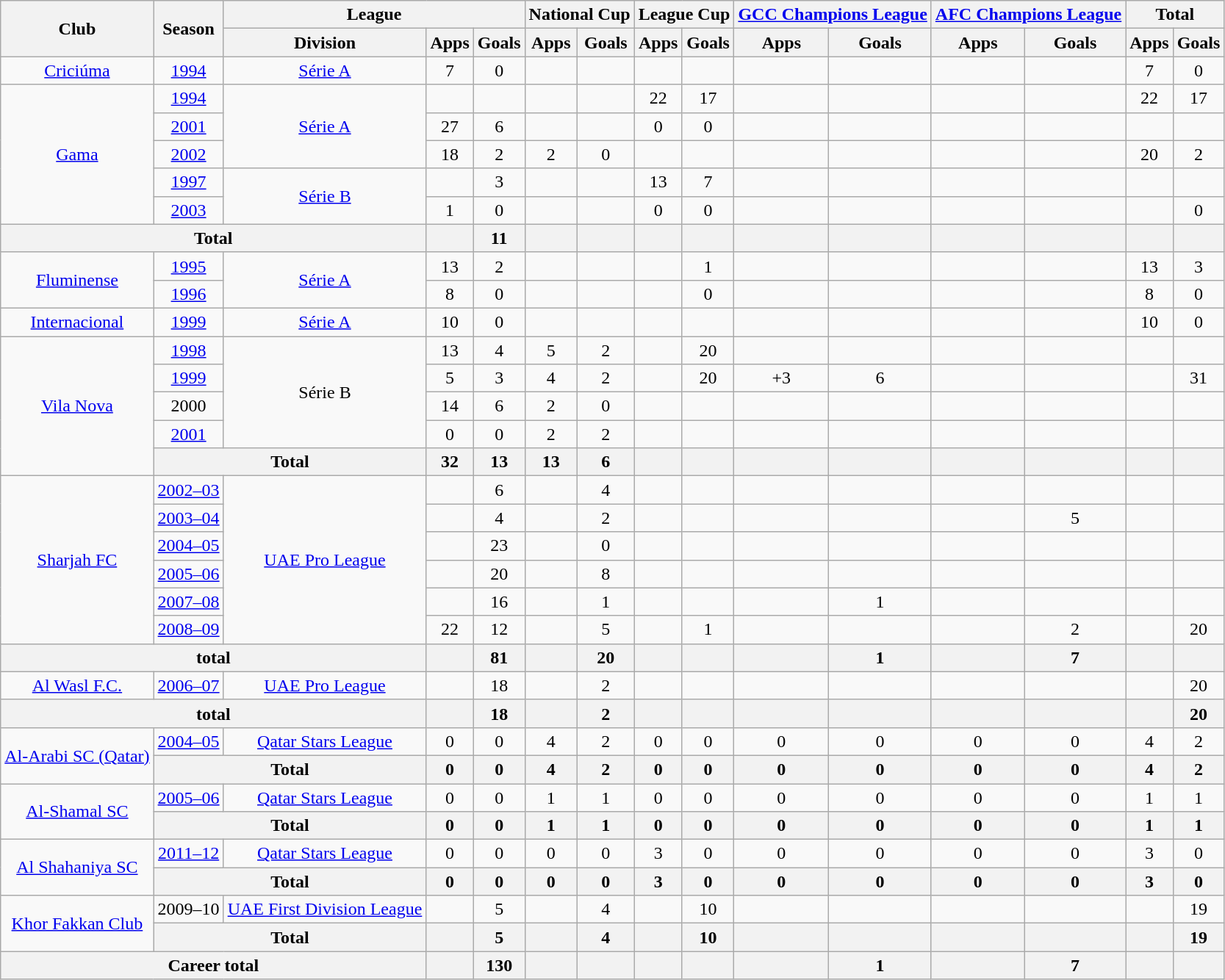<table class="wikitable" style="text-align: center;">
<tr>
<th rowspan="2">Club</th>
<th rowspan="2">Season</th>
<th colspan="3">League</th>
<th colspan="2">National Cup</th>
<th colspan="2">League Cup</th>
<th colspan="2"><a href='#'>GCC Champions League</a></th>
<th colspan="2"><a href='#'>AFC Champions League</a></th>
<th colspan="2">Total</th>
</tr>
<tr>
<th>Division</th>
<th>Apps</th>
<th>Goals</th>
<th>Apps</th>
<th>Goals</th>
<th>Apps</th>
<th>Goals</th>
<th>Apps</th>
<th>Goals</th>
<th>Apps</th>
<th>Goals</th>
<th>Apps</th>
<th>Goals</th>
</tr>
<tr>
<td rowspan="1"><a href='#'>Criciúma</a></td>
<td><a href='#'>1994</a></td>
<td rowspan="1"><a href='#'>Série A</a></td>
<td>7</td>
<td>0</td>
<td></td>
<td></td>
<td></td>
<td></td>
<td></td>
<td></td>
<td></td>
<td></td>
<td>7</td>
<td>0</td>
</tr>
<tr>
<td rowspan="5"><a href='#'>Gama</a></td>
<td><a href='#'>1994</a></td>
<td rowspan="3"><a href='#'>Série A</a></td>
<td></td>
<td></td>
<td></td>
<td></td>
<td>22</td>
<td>17</td>
<td></td>
<td></td>
<td></td>
<td></td>
<td>22</td>
<td>17</td>
</tr>
<tr>
<td><a href='#'>2001</a></td>
<td>27</td>
<td>6</td>
<td></td>
<td></td>
<td>0</td>
<td>0</td>
<td></td>
<td></td>
<td></td>
<td></td>
<td></td>
<td></td>
</tr>
<tr>
<td><a href='#'>2002</a></td>
<td>18</td>
<td>2</td>
<td>2</td>
<td>0</td>
<td></td>
<td></td>
<td></td>
<td></td>
<td></td>
<td></td>
<td>20</td>
<td>2</td>
</tr>
<tr>
<td><a href='#'>1997</a></td>
<td rowspan="2"><a href='#'>Série B</a></td>
<td></td>
<td>3</td>
<td></td>
<td></td>
<td>13</td>
<td>7</td>
<td></td>
<td></td>
<td></td>
<td></td>
<td></td>
<td></td>
</tr>
<tr>
<td><a href='#'>2003</a></td>
<td>1</td>
<td>0</td>
<td></td>
<td></td>
<td>0</td>
<td>0</td>
<td></td>
<td></td>
<td></td>
<td></td>
<td></td>
<td>0</td>
</tr>
<tr>
<th colspan="3">Total</th>
<th></th>
<th>11</th>
<th></th>
<th></th>
<th></th>
<th></th>
<th></th>
<th></th>
<th></th>
<th></th>
<th></th>
<th></th>
</tr>
<tr>
<td rowspan="2"><a href='#'>Fluminense</a></td>
<td><a href='#'>1995</a></td>
<td rowspan="2"><a href='#'>Série A</a></td>
<td>13</td>
<td>2</td>
<td></td>
<td></td>
<td></td>
<td>1</td>
<td></td>
<td></td>
<td></td>
<td></td>
<td>13</td>
<td>3</td>
</tr>
<tr>
<td><a href='#'>1996</a></td>
<td>8</td>
<td>0</td>
<td></td>
<td></td>
<td></td>
<td>0</td>
<td></td>
<td></td>
<td></td>
<td></td>
<td>8</td>
<td>0</td>
</tr>
<tr>
<td rowspan="1"><a href='#'>Internacional</a></td>
<td><a href='#'>1999</a></td>
<td rowspan="1"><a href='#'>Série A</a></td>
<td>10</td>
<td>0</td>
<td></td>
<td></td>
<td></td>
<td></td>
<td></td>
<td></td>
<td></td>
<td></td>
<td>10</td>
<td>0</td>
</tr>
<tr>
<td rowspan="5"><a href='#'>Vila Nova</a></td>
<td><a href='#'>1998</a></td>
<td rowspan="4">Série B</td>
<td>13</td>
<td>4</td>
<td>5</td>
<td>2</td>
<td></td>
<td>20</td>
<td></td>
<td></td>
<td></td>
<td></td>
<td></td>
<td></td>
</tr>
<tr>
<td><a href='#'>1999</a></td>
<td>5</td>
<td>3</td>
<td>4</td>
<td>2</td>
<td></td>
<td>20</td>
<td>+3</td>
<td>6</td>
<td></td>
<td></td>
<td></td>
<td>31</td>
</tr>
<tr>
<td 2000 Campeonato Brasileiro Série B>2000</td>
<td>14</td>
<td>6</td>
<td>2</td>
<td>0</td>
<td></td>
<td></td>
<td></td>
<td></td>
<td></td>
<td></td>
<td></td>
<td></td>
</tr>
<tr>
<td><a href='#'>2001</a></td>
<td>0</td>
<td>0</td>
<td>2</td>
<td>2</td>
<td></td>
<td></td>
<td></td>
<td></td>
<td></td>
<td></td>
<td></td>
<td></td>
</tr>
<tr>
<th colspan="2">Total</th>
<th>32</th>
<th>13</th>
<th>13</th>
<th>6</th>
<th></th>
<th></th>
<th></th>
<th></th>
<th></th>
<th></th>
<th></th>
<th></th>
</tr>
<tr>
<td rowspan="6"><a href='#'>Sharjah FC</a></td>
<td><a href='#'>2002–03</a></td>
<td rowspan="6"><a href='#'>UAE Pro League</a></td>
<td></td>
<td>6</td>
<td></td>
<td>4</td>
<td></td>
<td></td>
<td></td>
<td></td>
<td></td>
<td></td>
<td></td>
<td></td>
</tr>
<tr>
<td><a href='#'>2003–04</a></td>
<td></td>
<td>4</td>
<td></td>
<td>2</td>
<td></td>
<td></td>
<td></td>
<td></td>
<td></td>
<td>5</td>
<td></td>
<td></td>
</tr>
<tr>
<td><a href='#'>2004–05</a></td>
<td></td>
<td>23</td>
<td></td>
<td>0</td>
<td></td>
<td></td>
<td></td>
<td></td>
<td></td>
<td></td>
<td></td>
<td></td>
</tr>
<tr>
<td><a href='#'>2005–06</a></td>
<td></td>
<td>20</td>
<td></td>
<td>8</td>
<td></td>
<td></td>
<td></td>
<td></td>
<td></td>
<td></td>
<td></td>
<td></td>
</tr>
<tr>
<td><a href='#'>2007–08</a></td>
<td></td>
<td>16</td>
<td></td>
<td>1</td>
<td></td>
<td></td>
<td></td>
<td>1</td>
<td></td>
<td></td>
<td></td>
<td></td>
</tr>
<tr>
<td><a href='#'>2008–09</a></td>
<td>22</td>
<td>12</td>
<td></td>
<td>5</td>
<td></td>
<td>1</td>
<td></td>
<td></td>
<td></td>
<td>2</td>
<td></td>
<td>20</td>
</tr>
<tr>
<th colspan="3">total</th>
<th></th>
<th>81</th>
<th></th>
<th>20</th>
<th></th>
<th></th>
<th></th>
<th>1</th>
<th></th>
<th>7</th>
<th></th>
<th></th>
</tr>
<tr>
<td rowspan="1"><a href='#'>Al Wasl F.C.</a></td>
<td><a href='#'>2006–07</a></td>
<td><a href='#'>UAE Pro League</a></td>
<td></td>
<td>18</td>
<td></td>
<td>2</td>
<td></td>
<td></td>
<td></td>
<td></td>
<td></td>
<td></td>
<td></td>
<td>20</td>
</tr>
<tr>
<th colspan="3">total</th>
<th></th>
<th>18</th>
<th></th>
<th>2</th>
<th></th>
<th></th>
<th></th>
<th></th>
<th></th>
<th></th>
<th></th>
<th>20</th>
</tr>
<tr>
<td rowspan="2"><a href='#'>Al-Arabi SC (Qatar)</a></td>
<td><a href='#'>2004–05</a></td>
<td rowspan="1"><a href='#'>Qatar Stars League</a></td>
<td>0</td>
<td>0</td>
<td>4</td>
<td>2</td>
<td>0</td>
<td>0</td>
<td>0</td>
<td>0</td>
<td>0</td>
<td>0</td>
<td>4</td>
<td>2</td>
</tr>
<tr>
<th colspan="2">Total</th>
<th>0</th>
<th>0</th>
<th>4</th>
<th>2</th>
<th>0</th>
<th>0</th>
<th>0</th>
<th>0</th>
<th>0</th>
<th>0</th>
<th>4</th>
<th>2</th>
</tr>
<tr>
<td rowspan="2"><a href='#'>Al-Shamal SC</a></td>
<td><a href='#'>2005–06</a></td>
<td rowspan="1"><a href='#'>Qatar Stars League</a></td>
<td>0</td>
<td>0</td>
<td>1</td>
<td>1</td>
<td>0</td>
<td>0</td>
<td>0</td>
<td>0</td>
<td>0</td>
<td>0</td>
<td>1</td>
<td>1</td>
</tr>
<tr>
<th colspan="2">Total</th>
<th>0</th>
<th>0</th>
<th>1</th>
<th>1</th>
<th>0</th>
<th>0</th>
<th>0</th>
<th>0</th>
<th>0</th>
<th>0</th>
<th>1</th>
<th>1</th>
</tr>
<tr>
<td rowspan="2"><a href='#'>Al Shahaniya SC</a></td>
<td><a href='#'>2011–12</a></td>
<td rowspan="1"><a href='#'>Qatar Stars League</a></td>
<td>0</td>
<td>0</td>
<td>0</td>
<td>0</td>
<td>3</td>
<td>0</td>
<td>0</td>
<td>0</td>
<td>0</td>
<td>0</td>
<td>3</td>
<td>0</td>
</tr>
<tr>
<th colspan="2">Total</th>
<th>0</th>
<th>0</th>
<th>0</th>
<th>0</th>
<th>3</th>
<th>0</th>
<th>0</th>
<th>0</th>
<th>0</th>
<th>0</th>
<th>3</th>
<th>0</th>
</tr>
<tr>
<td rowspan="2"><a href='#'>Khor Fakkan Club</a></td>
<td 2009–10 UAE Division 1>2009–10</td>
<td rowspan="1"><a href='#'>UAE First Division League</a></td>
<td></td>
<td>5</td>
<td></td>
<td>4</td>
<td></td>
<td>10</td>
<td></td>
<td></td>
<td></td>
<td></td>
<td></td>
<td>19</td>
</tr>
<tr>
<th colspan="2">Total</th>
<th></th>
<th>5</th>
<th></th>
<th>4</th>
<th></th>
<th>10</th>
<th></th>
<th></th>
<th></th>
<th></th>
<th></th>
<th>19</th>
</tr>
<tr>
<th colspan="3">Career total</th>
<th></th>
<th>130</th>
<th></th>
<th></th>
<th></th>
<th></th>
<th></th>
<th>1</th>
<th></th>
<th>7</th>
<th></th>
<th></th>
</tr>
</table>
